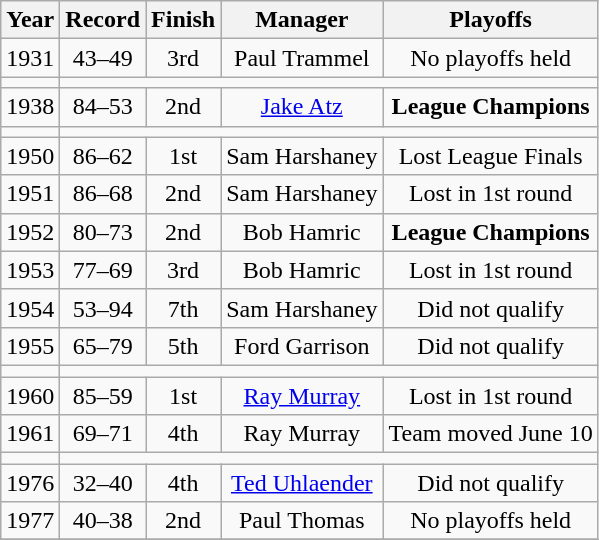<table class="wikitable" style="text-align:center">
<tr>
<th>Year</th>
<th>Record</th>
<th>Finish</th>
<th>Manager</th>
<th>Playoffs</th>
</tr>
<tr>
<td>1931</td>
<td>43–49</td>
<td>3rd</td>
<td>Paul Trammel</td>
<td>No playoffs held</td>
</tr>
<tr>
<td></td>
</tr>
<tr>
<td>1938</td>
<td>84–53</td>
<td>2nd</td>
<td><a href='#'>Jake Atz</a></td>
<td><strong>League Champions</strong></td>
</tr>
<tr>
<td></td>
</tr>
<tr>
<td>1950</td>
<td>86–62</td>
<td>1st</td>
<td>Sam Harshaney</td>
<td>Lost League Finals</td>
</tr>
<tr>
<td>1951</td>
<td>86–68</td>
<td>2nd</td>
<td>Sam Harshaney</td>
<td>Lost in 1st round</td>
</tr>
<tr>
<td>1952</td>
<td>80–73</td>
<td>2nd</td>
<td>Bob Hamric</td>
<td><strong>League Champions</strong></td>
</tr>
<tr>
<td>1953</td>
<td>77–69</td>
<td>3rd</td>
<td>Bob Hamric</td>
<td>Lost in 1st round</td>
</tr>
<tr>
<td>1954</td>
<td>53–94</td>
<td>7th</td>
<td>Sam Harshaney</td>
<td>Did not qualify</td>
</tr>
<tr>
<td>1955</td>
<td>65–79</td>
<td>5th</td>
<td>Ford Garrison</td>
<td>Did not qualify</td>
</tr>
<tr>
<td></td>
</tr>
<tr>
<td>1960</td>
<td>85–59</td>
<td>1st</td>
<td><a href='#'>Ray Murray</a></td>
<td>Lost in 1st round</td>
</tr>
<tr>
<td>1961</td>
<td>69–71</td>
<td>4th</td>
<td>Ray Murray</td>
<td>Team moved June 10</td>
</tr>
<tr>
<td></td>
</tr>
<tr>
<td>1976</td>
<td>32–40</td>
<td>4th</td>
<td><a href='#'>Ted Uhlaender</a></td>
<td>Did not qualify</td>
</tr>
<tr>
<td>1977</td>
<td>40–38</td>
<td>2nd</td>
<td>Paul Thomas</td>
<td>No playoffs held</td>
</tr>
<tr>
</tr>
</table>
